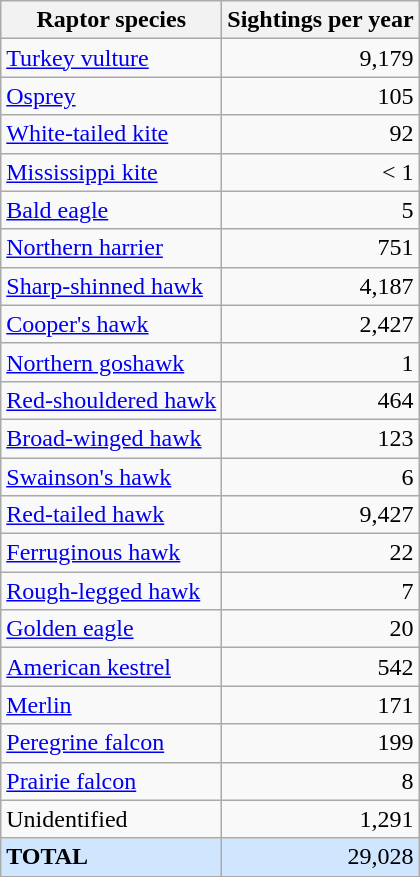<table class="wikitable">
<tr>
<th>Raptor species</th>
<th>Sightings per year</th>
</tr>
<tr>
<td><a href='#'>Turkey vulture</a></td>
<td align="right">9,179</td>
</tr>
<tr>
<td><a href='#'>Osprey</a></td>
<td align="right">105</td>
</tr>
<tr>
<td><a href='#'>White-tailed kite</a></td>
<td align="right">92</td>
</tr>
<tr>
<td><a href='#'>Mississippi kite</a></td>
<td align="right">< 1</td>
</tr>
<tr>
<td><a href='#'>Bald eagle</a></td>
<td align="right">5</td>
</tr>
<tr>
<td><a href='#'>Northern harrier</a></td>
<td align="right">751</td>
</tr>
<tr>
<td><a href='#'>Sharp-shinned hawk</a></td>
<td align="right">4,187</td>
</tr>
<tr>
<td><a href='#'>Cooper's hawk</a></td>
<td align="right">2,427</td>
</tr>
<tr>
<td><a href='#'>Northern goshawk</a></td>
<td align="right">1</td>
</tr>
<tr>
<td><a href='#'>Red-shouldered hawk</a></td>
<td align="right">464</td>
</tr>
<tr>
<td><a href='#'>Broad-winged hawk</a></td>
<td align="right">123</td>
</tr>
<tr>
<td><a href='#'>Swainson's hawk</a></td>
<td align="right">6</td>
</tr>
<tr>
<td><a href='#'>Red-tailed hawk</a></td>
<td align="right">9,427</td>
</tr>
<tr>
<td><a href='#'>Ferruginous hawk</a></td>
<td align="right">22</td>
</tr>
<tr>
<td><a href='#'>Rough-legged hawk</a></td>
<td align="right">7</td>
</tr>
<tr>
<td><a href='#'>Golden eagle</a></td>
<td align="right">20</td>
</tr>
<tr>
<td><a href='#'>American kestrel</a></td>
<td align="right">542</td>
</tr>
<tr>
<td><a href='#'>Merlin</a></td>
<td align="right">171</td>
</tr>
<tr>
<td><a href='#'>Peregrine falcon</a></td>
<td align="right">199</td>
</tr>
<tr>
<td><a href='#'>Prairie falcon</a></td>
<td align="right">8</td>
</tr>
<tr>
<td>Unidentified</td>
<td align="right">1,291</td>
</tr>
<tr valign="top" halign="left" style="background: #D0E6FF;">
<td><strong>TOTAL</strong></td>
<td align="right">29,028</td>
</tr>
</table>
